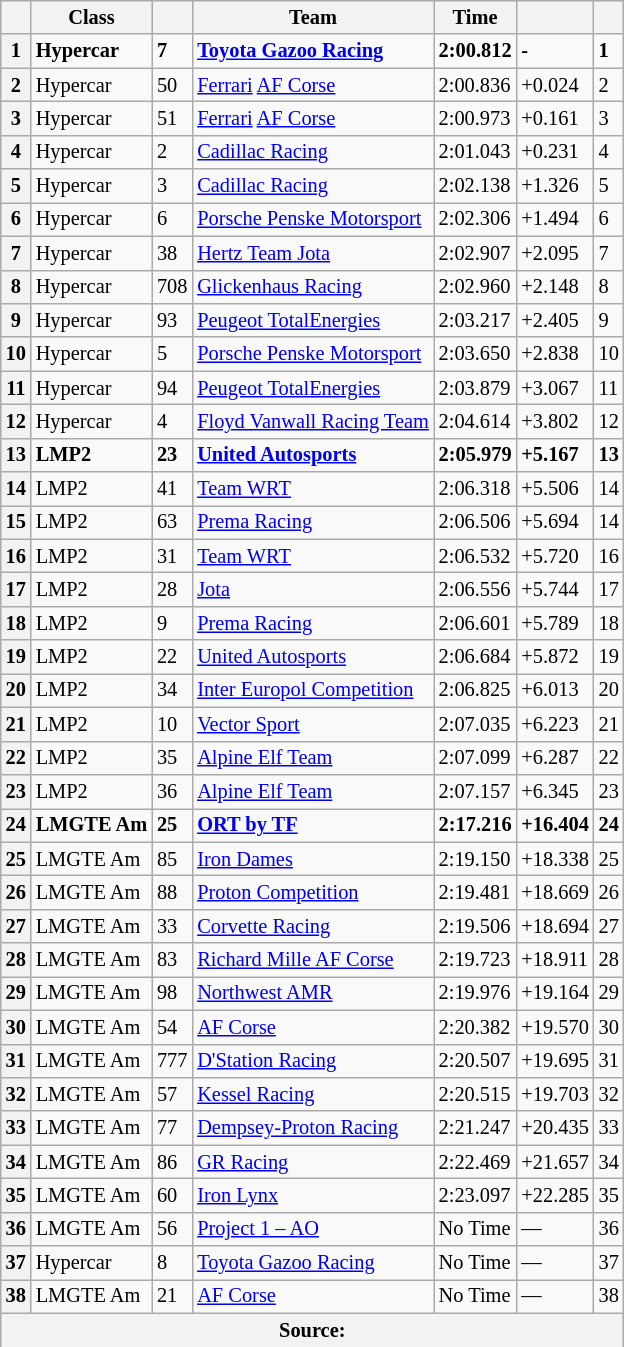<table class="wikitable" style="font-size:85%;">
<tr>
<th></th>
<th>Class</th>
<th></th>
<th>Team</th>
<th>Time</th>
<th></th>
<th></th>
</tr>
<tr style="font-weight:bold">
<th>1</th>
<td>Hypercar</td>
<td>7</td>
<td> <a href='#'>Toyota Gazoo Racing</a></td>
<td>2:00.812</td>
<td>-</td>
<td>1</td>
</tr>
<tr>
<th>2</th>
<td>Hypercar</td>
<td>50</td>
<td> <a href='#'>Ferrari</a> <a href='#'>AF Corse</a></td>
<td>2:00.836</td>
<td>+0.024</td>
<td>2</td>
</tr>
<tr>
<th>3</th>
<td>Hypercar</td>
<td>51</td>
<td> <a href='#'>Ferrari</a> <a href='#'>AF Corse</a></td>
<td>2:00.973</td>
<td>+0.161</td>
<td>3</td>
</tr>
<tr>
<th>4</th>
<td>Hypercar</td>
<td>2</td>
<td> <a href='#'>Cadillac Racing</a></td>
<td>2:01.043</td>
<td>+0.231</td>
<td>4</td>
</tr>
<tr>
<th>5</th>
<td>Hypercar</td>
<td>3</td>
<td> <a href='#'>Cadillac Racing</a></td>
<td>2:02.138</td>
<td>+1.326</td>
<td>5</td>
</tr>
<tr>
<th>6</th>
<td>Hypercar</td>
<td>6</td>
<td> <a href='#'>Porsche Penske Motorsport</a></td>
<td>2:02.306</td>
<td>+1.494</td>
<td>6</td>
</tr>
<tr>
<th>7</th>
<td>Hypercar</td>
<td>38</td>
<td> <a href='#'>Hertz Team Jota</a></td>
<td>2:02.907</td>
<td>+2.095</td>
<td>7</td>
</tr>
<tr>
<th>8</th>
<td>Hypercar</td>
<td>708</td>
<td> <a href='#'>Glickenhaus Racing</a></td>
<td>2:02.960</td>
<td>+2.148</td>
<td>8</td>
</tr>
<tr>
<th>9</th>
<td>Hypercar</td>
<td>93</td>
<td> <a href='#'>Peugeot TotalEnergies</a></td>
<td>2:03.217</td>
<td>+2.405</td>
<td>9</td>
</tr>
<tr>
<th>10</th>
<td>Hypercar</td>
<td>5</td>
<td> <a href='#'>Porsche Penske Motorsport</a></td>
<td>2:03.650</td>
<td>+2.838</td>
<td>10</td>
</tr>
<tr>
<th>11</th>
<td>Hypercar</td>
<td>94</td>
<td> <a href='#'>Peugeot TotalEnergies</a></td>
<td>2:03.879</td>
<td>+3.067</td>
<td>11</td>
</tr>
<tr>
<th>12</th>
<td>Hypercar</td>
<td>4</td>
<td> <a href='#'>Floyd Vanwall Racing Team</a></td>
<td>2:04.614</td>
<td>+3.802</td>
<td>12</td>
</tr>
<tr style="font-weight:bold">
<th>13</th>
<td>LMP2</td>
<td>23</td>
<td> <a href='#'>United Autosports</a></td>
<td>2:05.979</td>
<td>+5.167</td>
<td>13</td>
</tr>
<tr>
<th>14</th>
<td>LMP2</td>
<td>41</td>
<td> <a href='#'>Team WRT</a></td>
<td>2:06.318</td>
<td>+5.506</td>
<td>14</td>
</tr>
<tr>
<th>15</th>
<td>LMP2</td>
<td>63</td>
<td> <a href='#'>Prema Racing</a></td>
<td>2:06.506</td>
<td>+5.694</td>
<td>14</td>
</tr>
<tr>
<th>16</th>
<td>LMP2</td>
<td>31</td>
<td> <a href='#'>Team WRT</a></td>
<td>2:06.532</td>
<td>+5.720</td>
<td>16</td>
</tr>
<tr>
<th>17</th>
<td>LMP2</td>
<td>28</td>
<td> <a href='#'>Jota</a></td>
<td>2:06.556</td>
<td>+5.744</td>
<td>17</td>
</tr>
<tr>
<th>18</th>
<td>LMP2</td>
<td>9</td>
<td> <a href='#'>Prema Racing</a></td>
<td>2:06.601</td>
<td>+5.789</td>
<td>18</td>
</tr>
<tr>
<th>19</th>
<td>LMP2</td>
<td>22</td>
<td> <a href='#'>United Autosports</a></td>
<td>2:06.684</td>
<td>+5.872</td>
<td>19</td>
</tr>
<tr>
<th>20</th>
<td>LMP2</td>
<td>34</td>
<td> <a href='#'>Inter Europol Competition</a></td>
<td>2:06.825</td>
<td>+6.013</td>
<td>20</td>
</tr>
<tr>
<th>21</th>
<td>LMP2</td>
<td>10</td>
<td> <a href='#'>Vector Sport</a></td>
<td>2:07.035</td>
<td>+6.223</td>
<td>21</td>
</tr>
<tr>
<th>22</th>
<td>LMP2</td>
<td>35</td>
<td> <a href='#'>Alpine Elf Team</a></td>
<td>2:07.099</td>
<td>+6.287</td>
<td>22</td>
</tr>
<tr>
<th>23</th>
<td>LMP2</td>
<td>36</td>
<td> <a href='#'>Alpine Elf Team</a></td>
<td>2:07.157</td>
<td>+6.345</td>
<td>23</td>
</tr>
<tr style="font-weight:bold">
<th>24</th>
<td>LMGTE Am</td>
<td>25</td>
<td> <a href='#'>ORT by TF</a></td>
<td>2:17.216</td>
<td>+16.404</td>
<td>24</td>
</tr>
<tr>
<th>25</th>
<td>LMGTE Am</td>
<td>85</td>
<td> <a href='#'>Iron Dames</a></td>
<td>2:19.150</td>
<td>+18.338</td>
<td>25</td>
</tr>
<tr>
<th>26</th>
<td>LMGTE Am</td>
<td>88</td>
<td> <a href='#'>Proton Competition</a></td>
<td>2:19.481</td>
<td>+18.669</td>
<td>26</td>
</tr>
<tr>
<th>27</th>
<td>LMGTE Am</td>
<td>33</td>
<td> <a href='#'>Corvette Racing</a></td>
<td>2:19.506</td>
<td>+18.694</td>
<td>27</td>
</tr>
<tr>
<th>28</th>
<td>LMGTE Am</td>
<td>83</td>
<td> <a href='#'>Richard Mille AF Corse</a></td>
<td>2:19.723</td>
<td>+18.911</td>
<td>28</td>
</tr>
<tr>
<th>29</th>
<td>LMGTE Am</td>
<td>98</td>
<td> <a href='#'>Northwest AMR</a></td>
<td>2:19.976</td>
<td>+19.164</td>
<td>29</td>
</tr>
<tr>
<th>30</th>
<td>LMGTE Am</td>
<td>54</td>
<td> <a href='#'>AF Corse</a></td>
<td>2:20.382</td>
<td>+19.570</td>
<td>30</td>
</tr>
<tr>
<th>31</th>
<td>LMGTE Am</td>
<td>777</td>
<td> <a href='#'>D'Station Racing</a></td>
<td>2:20.507</td>
<td>+19.695</td>
<td>31</td>
</tr>
<tr>
<th>32</th>
<td>LMGTE Am</td>
<td>57</td>
<td> <a href='#'>Kessel Racing</a></td>
<td>2:20.515</td>
<td>+19.703</td>
<td>32</td>
</tr>
<tr>
<th>33</th>
<td>LMGTE Am</td>
<td>77</td>
<td> <a href='#'>Dempsey-Proton Racing</a></td>
<td>2:21.247</td>
<td>+20.435</td>
<td>33</td>
</tr>
<tr>
<th>34</th>
<td>LMGTE Am</td>
<td>86</td>
<td> <a href='#'>GR Racing</a></td>
<td>2:22.469</td>
<td>+21.657</td>
<td>34</td>
</tr>
<tr>
<th>35</th>
<td>LMGTE Am</td>
<td>60</td>
<td> <a href='#'>Iron Lynx</a></td>
<td>2:23.097</td>
<td>+22.285</td>
<td>35</td>
</tr>
<tr>
<th>36</th>
<td>LMGTE Am</td>
<td>56</td>
<td> <a href='#'>Project 1 – AO</a></td>
<td>No Time</td>
<td>—</td>
<td>36</td>
</tr>
<tr>
<th>37</th>
<td>Hypercar</td>
<td>8</td>
<td> <a href='#'>Toyota Gazoo Racing</a></td>
<td>No Time</td>
<td>—</td>
<td>37</td>
</tr>
<tr>
<th>38</th>
<td>LMGTE Am</td>
<td>21</td>
<td> <a href='#'>AF Corse</a></td>
<td>No Time</td>
<td>—</td>
<td>38</td>
</tr>
<tr>
<th colspan="7">Source:</th>
</tr>
</table>
